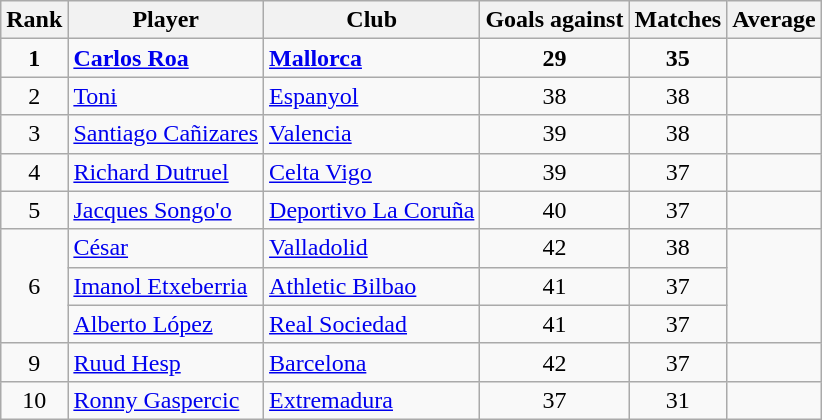<table class="wikitable sortable" style="text-align:center">
<tr>
<th>Rank</th>
<th>Player</th>
<th>Club</th>
<th>Goals against</th>
<th>Matches</th>
<th>Average</th>
</tr>
<tr>
<td><strong>1</strong></td>
<td style="text-align:left"><strong> <a href='#'>Carlos Roa</a></strong></td>
<td style="text-align:left"><strong><a href='#'>Mallorca</a></strong></td>
<td><strong>29</strong></td>
<td><strong>35</strong></td>
<td><strong></strong></td>
</tr>
<tr>
<td>2</td>
<td style="text-align:left"> <a href='#'>Toni</a></td>
<td style="text-align:left"><a href='#'>Espanyol</a></td>
<td>38</td>
<td>38</td>
<td></td>
</tr>
<tr>
<td>3</td>
<td style="text-align:left"> <a href='#'>Santiago Cañizares</a></td>
<td style="text-align:left"><a href='#'>Valencia</a></td>
<td>39</td>
<td>38</td>
<td></td>
</tr>
<tr>
<td>4</td>
<td style="text-align:left"> <a href='#'>Richard Dutruel</a></td>
<td style="text-align:left"><a href='#'>Celta Vigo</a></td>
<td>39</td>
<td>37</td>
<td></td>
</tr>
<tr>
<td>5</td>
<td style="text-align:left"> <a href='#'>Jacques Songo'o</a></td>
<td style="text-align:left"><a href='#'>Deportivo La Coruña</a></td>
<td>40</td>
<td>37</td>
<td></td>
</tr>
<tr>
<td rowspan=3>6</td>
<td style="text-align:left"> <a href='#'>César</a></td>
<td style="text-align:left"><a href='#'>Valladolid</a></td>
<td>42</td>
<td>38</td>
<td rowspan=3></td>
</tr>
<tr>
<td style="text-align:left"> <a href='#'>Imanol Etxeberria</a></td>
<td style="text-align:left"><a href='#'>Athletic Bilbao</a></td>
<td>41</td>
<td>37</td>
</tr>
<tr>
<td style="text-align:left"> <a href='#'>Alberto López</a></td>
<td style="text-align:left"><a href='#'>Real Sociedad</a></td>
<td>41</td>
<td>37</td>
</tr>
<tr>
<td>9</td>
<td style="text-align:left"> <a href='#'>Ruud Hesp</a></td>
<td style="text-align:left"><a href='#'>Barcelona</a></td>
<td>42</td>
<td>37</td>
<td></td>
</tr>
<tr>
<td>10</td>
<td style="text-align:left"> <a href='#'>Ronny Gaspercic</a></td>
<td style="text-align:left"><a href='#'>Extremadura</a></td>
<td>37</td>
<td>31</td>
<td></td>
</tr>
</table>
